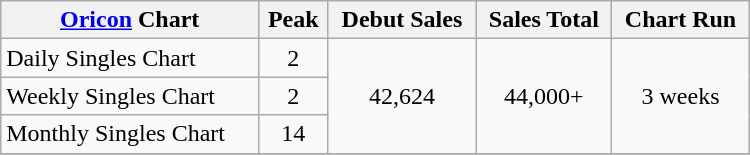<table class="wikitable" style="width:500px;">
<tr>
<th style="text-align:center;"><a href='#'>Oricon</a> Chart</th>
<th style="text-align:center;">Peak</th>
<th style="text-align:center;">Debut Sales</th>
<th style="text-align:center;">Sales Total</th>
<th style="text-align:center;">Chart Run</th>
</tr>
<tr>
<td align="left">Daily Singles Chart</td>
<td style="text-align:center;">2</td>
<td style="text-align:center;" rowspan="3">42,624</td>
<td style="text-align:center;" rowspan="3">44,000+</td>
<td style="text-align:center;" rowspan="3">3 weeks</td>
</tr>
<tr>
<td align="left">Weekly Singles Chart</td>
<td style="text-align:center;">2</td>
</tr>
<tr>
<td align="left">Monthly Singles Chart</td>
<td style="text-align:center;">14</td>
</tr>
<tr>
</tr>
</table>
